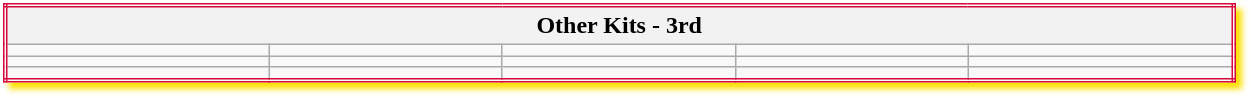<table class="wikitable collapsible collapsed" style="width:65%; border:double #D7083C; box-shadow: 4px 4px 4px #FEE100;">
<tr>
<th colspan=5>Other Kits - 3rd</th>
</tr>
<tr>
<td></td>
<td></td>
<td></td>
<td></td>
<td></td>
</tr>
<tr>
<td></td>
<td></td>
<td></td>
<td></td>
</tr>
<tr>
<td></td>
<td></td>
<td></td>
<td></td>
<td></td>
</tr>
</table>
